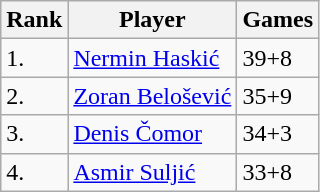<table class="wikitable">
<tr>
<th>Rank</th>
<th>Player</th>
<th>Games</th>
</tr>
<tr>
<td>1.</td>
<td> <a href='#'>Nermin Haskić</a></td>
<td>39+8</td>
</tr>
<tr>
<td>2.</td>
<td> <a href='#'>Zoran Belošević</a></td>
<td>35+9</td>
</tr>
<tr>
<td>3.</td>
<td> <a href='#'>Denis Čomor</a></td>
<td>34+3</td>
</tr>
<tr>
<td>4.</td>
<td> <a href='#'>Asmir Suljić</a></td>
<td>33+8</td>
</tr>
</table>
